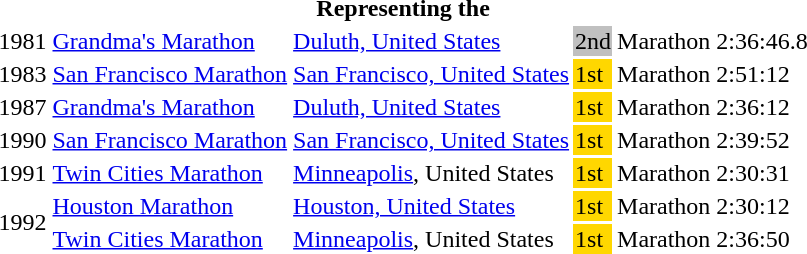<table>
<tr>
<th colspan="6">Representing the </th>
</tr>
<tr>
<td>1981</td>
<td><a href='#'>Grandma's Marathon</a></td>
<td><a href='#'>Duluth, United States</a></td>
<td bgcolor="silver">2nd</td>
<td>Marathon</td>
<td>2:36:46.8</td>
</tr>
<tr>
<td>1983</td>
<td><a href='#'>San Francisco Marathon</a></td>
<td><a href='#'>San Francisco, United States</a></td>
<td bgcolor=gold>1st</td>
<td>Marathon</td>
<td>2:51:12</td>
</tr>
<tr>
<td>1987</td>
<td><a href='#'>Grandma's Marathon</a></td>
<td><a href='#'>Duluth, United States</a></td>
<td bgcolor="gold">1st</td>
<td>Marathon</td>
<td>2:36:12</td>
</tr>
<tr>
<td>1990</td>
<td><a href='#'>San Francisco Marathon</a></td>
<td><a href='#'>San Francisco, United States</a></td>
<td bgcolor=gold>1st</td>
<td>Marathon</td>
<td>2:39:52</td>
</tr>
<tr>
<td>1991</td>
<td><a href='#'>Twin Cities Marathon</a></td>
<td><a href='#'>Minneapolis</a>, United States</td>
<td bgcolor="gold">1st</td>
<td>Marathon</td>
<td>2:30:31</td>
</tr>
<tr>
<td rowspan=2>1992</td>
<td><a href='#'>Houston Marathon</a></td>
<td><a href='#'>Houston, United States</a></td>
<td bgcolor="gold">1st</td>
<td>Marathon</td>
<td>2:30:12</td>
</tr>
<tr>
<td><a href='#'>Twin Cities Marathon</a></td>
<td><a href='#'>Minneapolis</a>, United States</td>
<td bgcolor="gold">1st</td>
<td>Marathon</td>
<td>2:36:50</td>
</tr>
</table>
